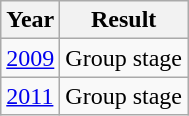<table class="wikitable">
<tr>
<th>Year</th>
<th>Result</th>
</tr>
<tr>
<td> <a href='#'>2009</a></td>
<td>Group stage</td>
</tr>
<tr>
<td> <a href='#'>2011</a></td>
<td>Group stage</td>
</tr>
</table>
